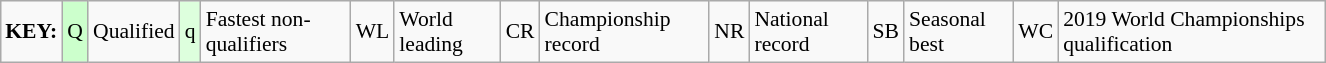<table class="wikitable" style="margin:0.5em auto; font-size:90%;position:relative;" width=70%>
<tr>
<td><strong>KEY:</strong></td>
<td bgcolor=ccffcc align=center>Q</td>
<td>Qualified</td>
<td bgcolor=ddffdd align=center>q</td>
<td>Fastest non-qualifiers</td>
<td align=center>WL</td>
<td>World leading</td>
<td align=center>CR</td>
<td>Championship record</td>
<td align=center>NR</td>
<td>National record</td>
<td align=center>SB</td>
<td>Seasonal best</td>
<td align=center>WC</td>
<td>2019 World Championships qualification</td>
</tr>
</table>
